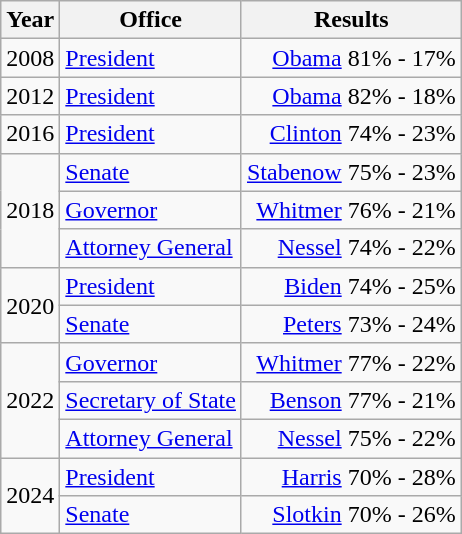<table class=wikitable>
<tr>
<th>Year</th>
<th>Office</th>
<th>Results</th>
</tr>
<tr>
<td>2008</td>
<td><a href='#'>President</a></td>
<td align="right" ><a href='#'>Obama</a> 81% - 17%</td>
</tr>
<tr>
<td>2012</td>
<td><a href='#'>President</a></td>
<td align="right" ><a href='#'>Obama</a> 82% - 18%</td>
</tr>
<tr>
<td>2016</td>
<td><a href='#'>President</a></td>
<td align="right" ><a href='#'>Clinton</a> 74% - 23%</td>
</tr>
<tr>
<td rowspan=3>2018</td>
<td><a href='#'>Senate</a></td>
<td align="right" ><a href='#'>Stabenow</a> 75% - 23%</td>
</tr>
<tr>
<td><a href='#'>Governor</a></td>
<td align="right" ><a href='#'>Whitmer</a> 76% - 21%</td>
</tr>
<tr>
<td><a href='#'>Attorney General</a></td>
<td align="right" ><a href='#'>Nessel</a> 74% - 22%</td>
</tr>
<tr>
<td rowspan=2>2020</td>
<td><a href='#'>President</a></td>
<td align="right" ><a href='#'>Biden</a> 74% - 25%</td>
</tr>
<tr>
<td><a href='#'>Senate</a></td>
<td align="right" ><a href='#'>Peters</a> 73% - 24%</td>
</tr>
<tr>
<td rowspan=3>2022</td>
<td><a href='#'>Governor</a></td>
<td align="right" ><a href='#'>Whitmer</a> 77% - 22%</td>
</tr>
<tr>
<td><a href='#'>Secretary of State</a></td>
<td align="right" ><a href='#'>Benson</a> 77% - 21%</td>
</tr>
<tr>
<td><a href='#'>Attorney General</a></td>
<td align="right" ><a href='#'>Nessel</a> 75% - 22%</td>
</tr>
<tr>
<td rowspan=2>2024</td>
<td><a href='#'>President</a></td>
<td align="right" ><a href='#'>Harris</a> 70% - 28%</td>
</tr>
<tr>
<td><a href='#'>Senate</a></td>
<td align="right" ><a href='#'>Slotkin</a> 70% - 26%</td>
</tr>
</table>
